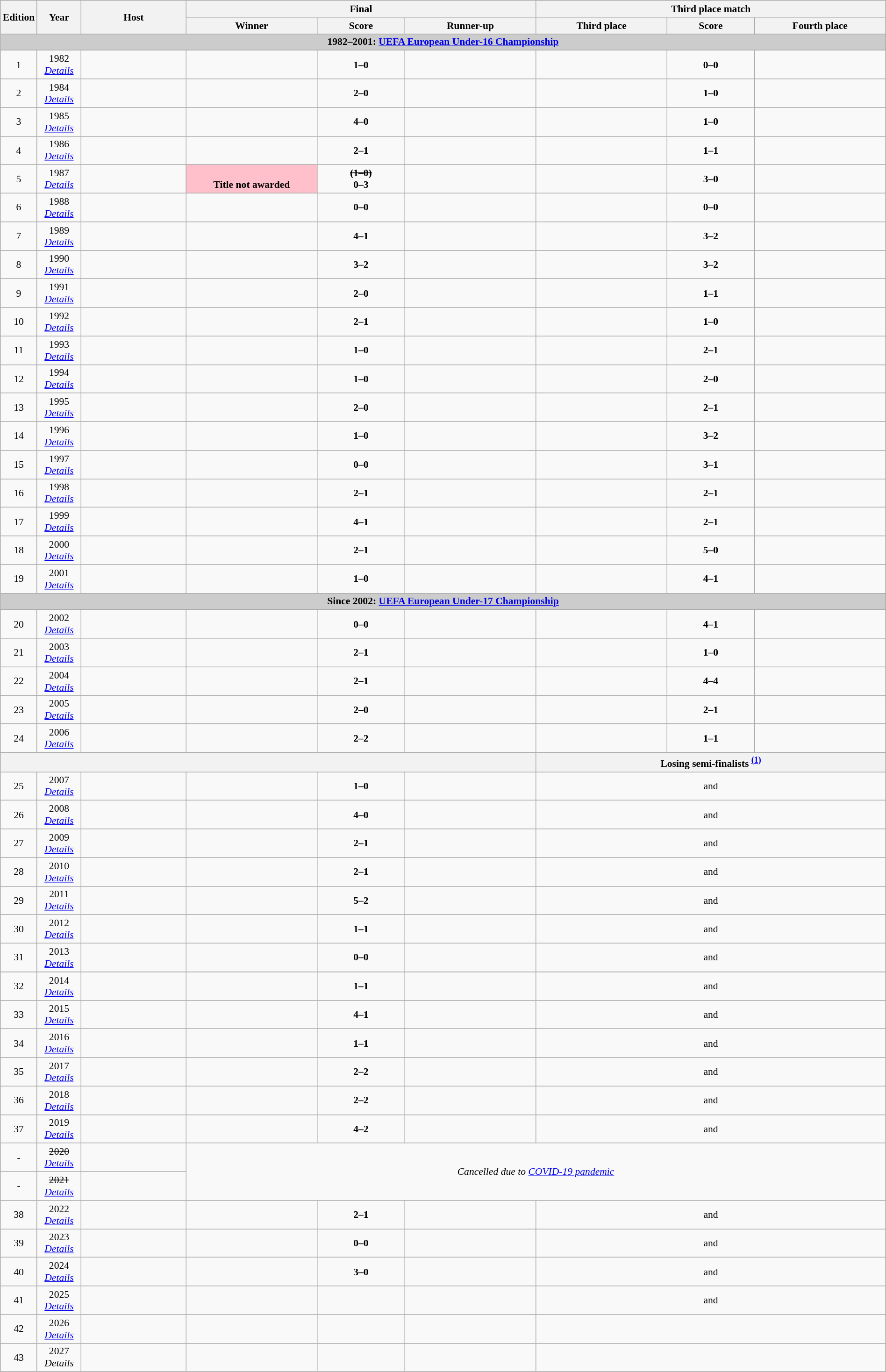<table class="wikitable" style="font-size: 90%; text-align: center; width: 100%;">
<tr>
<th rowspan=2 width=3%>Edition</th>
<th rowspan="2" width="5%">Year</th>
<th rowspan="2" width="12%">Host</th>
<th colspan="3">Final</th>
<th colspan="3">Third place match</th>
</tr>
<tr>
<th width="15%">Winner</th>
<th width="10%">Score</th>
<th width="15%">Runner-up</th>
<th width="15%">Third place</th>
<th width="10%">Score</th>
<th width="15%">Fourth place</th>
</tr>
<tr>
<td colspan="9" bgcolor="#cccccc"align=center><strong>1982–2001: <a href='#'>UEFA European Under-16 Championship</a></strong></td>
</tr>
<tr align=center>
<td>1</td>
<td>1982<br><em><a href='#'>Details</a></em></td>
<td></td>
<td><strong></strong></td>
<td><strong>1–0</strong></td>
<td></td>
<td></td>
<td><strong>0–0</strong><br></td>
<td></td>
</tr>
<tr align=center>
<td>2</td>
<td>1984<br><em><a href='#'>Details</a></em></td>
<td></td>
<td><strong></strong></td>
<td><strong>2–0</strong></td>
<td></td>
<td></td>
<td><strong>1–0</strong></td>
<td></td>
</tr>
<tr align=center>
<td>3</td>
<td>1985<br><em><a href='#'>Details</a></em></td>
<td></td>
<td><strong></strong></td>
<td><strong>4–0</strong></td>
<td></td>
<td></td>
<td><strong>1–0</strong></td>
<td></td>
</tr>
<tr align=center>
<td>4</td>
<td>1986<br><em><a href='#'>Details</a></em></td>
<td></td>
<td><strong></strong></td>
<td><strong>2–1</strong></td>
<td></td>
<td></td>
<td><strong>1–1</strong><br></td>
<td></td>
</tr>
<tr align=center>
<td>5</td>
<td>1987<br><em><a href='#'>Details</a></em></td>
<td></td>
<td bgcolor=pink><br><strong>Title not awarded</strong></td>
<td><strong><s>(1–0)</s><br>0–3</strong></td>
<td></td>
<td></td>
<td><strong>3–0</strong></td>
<td></td>
</tr>
<tr align=center>
<td>6</td>
<td>1988<br><em><a href='#'>Details</a></em></td>
<td></td>
<td><strong></strong></td>
<td><strong>0–0</strong><br></td>
<td></td>
<td></td>
<td><strong>0–0</strong><br></td>
<td></td>
</tr>
<tr align=center>
<td>7</td>
<td>1989<br><em><a href='#'>Details</a></em></td>
<td></td>
<td><strong></strong></td>
<td><strong>4–1</strong></td>
<td></td>
<td></td>
<td><strong>3–2</strong></td>
<td></td>
</tr>
<tr align=center>
<td>8</td>
<td>1990<br><em><a href='#'>Details</a></em></td>
<td></td>
<td><strong></strong></td>
<td><strong>3–2</strong><br></td>
<td></td>
<td></td>
<td><strong>3–2</strong></td>
<td></td>
</tr>
<tr align=center>
<td>9</td>
<td>1991<br><em><a href='#'>Details</a></em></td>
<td></td>
<td><strong></strong></td>
<td><strong>2–0</strong></td>
<td></td>
<td></td>
<td><strong>1–1</strong><br></td>
<td></td>
</tr>
<tr align=center>
<td>10</td>
<td>1992<br><em><a href='#'>Details</a></em></td>
<td></td>
<td><strong></strong></td>
<td><strong>2–1</strong></td>
<td></td>
<td></td>
<td><strong>1–0</strong></td>
<td></td>
</tr>
<tr align=center>
<td>11</td>
<td>1993<br><em><a href='#'>Details</a></em></td>
<td></td>
<td><strong></strong></td>
<td><strong>1–0</strong></td>
<td></td>
<td></td>
<td><strong>2–1</strong></td>
<td></td>
</tr>
<tr align=center>
<td>12</td>
<td>1994<br><em><a href='#'>Details</a></em></td>
<td></td>
<td><strong></strong></td>
<td><strong>1–0</strong></td>
<td></td>
<td></td>
<td><strong>2–0</strong></td>
<td></td>
</tr>
<tr align=center>
<td>13</td>
<td>1995<br><em><a href='#'>Details</a></em></td>
<td></td>
<td><strong></strong></td>
<td><strong>2–0</strong></td>
<td></td>
<td></td>
<td><strong>2–1</strong><br></td>
<td></td>
</tr>
<tr align=center>
<td>14</td>
<td>1996<br><em><a href='#'>Details</a></em></td>
<td></td>
<td><strong></strong></td>
<td><strong>1–0</strong></td>
<td></td>
<td></td>
<td><strong>3–2</strong></td>
<td></td>
</tr>
<tr align=center>
<td>15</td>
<td>1997<br><em><a href='#'>Details</a></em></td>
<td></td>
<td><strong></strong></td>
<td><strong>0–0</strong><br></td>
<td></td>
<td></td>
<td><strong>3–1</strong></td>
<td></td>
</tr>
<tr align=center>
<td>16</td>
<td>1998<br><em><a href='#'>Details</a></em></td>
<td></td>
<td><strong></strong></td>
<td><strong>2–1</strong></td>
<td></td>
<td></td>
<td><strong>2–1</strong></td>
<td></td>
</tr>
<tr align=center>
<td>17</td>
<td>1999<br><em><a href='#'>Details</a></em></td>
<td></td>
<td><strong></strong></td>
<td><strong>4–1</strong></td>
<td></td>
<td></td>
<td><strong>2–1</strong></td>
<td></td>
</tr>
<tr align=center>
<td>18</td>
<td>2000<br><em><a href='#'>Details</a></em></td>
<td></td>
<td><strong></strong></td>
<td><strong>2–1</strong><br></td>
<td></td>
<td></td>
<td><strong>5–0</strong></td>
<td></td>
</tr>
<tr align=center>
<td>19</td>
<td>2001<br><em><a href='#'>Details</a></em></td>
<td></td>
<td><strong></strong></td>
<td><strong>1–0</strong></td>
<td></td>
<td></td>
<td><strong>4–1</strong></td>
<td></td>
</tr>
<tr>
<td colspan="9" bgcolor="#cccccc"align=center><strong>Since 2002: <a href='#'>UEFA European Under-17 Championship</a></strong></td>
</tr>
<tr align=center>
<td>20</td>
<td>2002<br><em><a href='#'>Details</a></em></td>
<td></td>
<td><strong></strong></td>
<td><strong>0–0</strong><br></td>
<td></td>
<td></td>
<td><strong>4–1</strong></td>
<td></td>
</tr>
<tr align=center>
<td>21</td>
<td>2003<br><em><a href='#'>Details</a></em></td>
<td></td>
<td><strong></strong></td>
<td><strong>2–1</strong></td>
<td></td>
<td></td>
<td><strong>1–0</strong></td>
<td></td>
</tr>
<tr align=center>
<td>22</td>
<td>2004<br><em><a href='#'>Details</a></em></td>
<td></td>
<td><strong></strong></td>
<td><strong>2–1</strong></td>
<td></td>
<td></td>
<td><strong>4–4</strong><br></td>
<td></td>
</tr>
<tr align=center>
<td>23</td>
<td>2005<br><em><a href='#'>Details</a></em></td>
<td></td>
<td><strong></strong></td>
<td><strong>2–0</strong></td>
<td></td>
<td></td>
<td><strong>2–1</strong><br></td>
<td></td>
</tr>
<tr align=center>
<td>24</td>
<td>2006<br><em><a href='#'>Details</a></em></td>
<td></td>
<td><strong></strong></td>
<td><strong>2–2</strong><br></td>
<td></td>
<td></td>
<td><strong>1–1</strong><br></td>
<td></td>
</tr>
<tr>
<th colspan=6 width=3%></th>
<th colspan="3">Losing semi-finalists <sup><a href='#'>(1)</a></sup></th>
</tr>
<tr>
<td>25</td>
<td>2007<br><em><a href='#'>Details</a></em></td>
<td></td>
<td><strong></strong></td>
<td><strong>1–0</strong></td>
<td></td>
<td colspan="3"> and </td>
</tr>
<tr align=center>
<td>26</td>
<td>2008<br><em><a href='#'>Details</a></em></td>
<td></td>
<td><strong></strong></td>
<td><strong>4–0</strong></td>
<td></td>
<td colspan="3"> and </td>
</tr>
<tr align=center>
<td>27</td>
<td>2009<br><em><a href='#'>Details</a></em></td>
<td></td>
<td><strong></strong></td>
<td><strong>2–1</strong><br></td>
<td></td>
<td colspan="3"> and </td>
</tr>
<tr align=center>
<td>28</td>
<td>2010<br><em><a href='#'>Details</a></em></td>
<td></td>
<td><strong></strong></td>
<td><strong>2–1</strong></td>
<td></td>
<td colspan="3"> and </td>
</tr>
<tr align=center>
<td>29</td>
<td>2011<br><em><a href='#'>Details</a></em></td>
<td></td>
<td><strong></strong></td>
<td><strong>5–2</strong></td>
<td></td>
<td colspan="3"> and </td>
</tr>
<tr align=center>
<td>30</td>
<td>2012<br><em><a href='#'>Details</a></em></td>
<td></td>
<td><strong></strong></td>
<td><strong>1–1</strong><br></td>
<td></td>
<td colspan="3"> and </td>
</tr>
<tr align=center>
<td>31</td>
<td>2013<br><em><a href='#'>Details</a></em></td>
<td></td>
<td><strong></strong></td>
<td><strong>0–0</strong><br></td>
<td></td>
<td colspan="3"> and </td>
</tr>
<tr align=center>
</tr>
<tr align=center>
<td>32</td>
<td>2014<br><em><a href='#'>Details</a></em></td>
<td></td>
<td><strong></strong></td>
<td><strong>1–1</strong><br></td>
<td></td>
<td colspan="3"> and </td>
</tr>
<tr align=center>
<td>33</td>
<td>2015<br><em><a href='#'>Details</a></em></td>
<td></td>
<td><strong></strong></td>
<td><strong>4–1</strong></td>
<td></td>
<td colspan="3"> and </td>
</tr>
<tr align=center>
<td>34</td>
<td>2016<br><em><a href='#'>Details</a></em></td>
<td></td>
<td><strong></strong></td>
<td><strong>1–1</strong><br></td>
<td></td>
<td colspan="3"> and </td>
</tr>
<tr align=center>
<td>35</td>
<td>2017<br><em><a href='#'>Details</a></em></td>
<td></td>
<td><strong></strong></td>
<td><strong>2–2</strong><br></td>
<td></td>
<td colspan="3"> and </td>
</tr>
<tr align=center>
<td>36</td>
<td>2018<br><em><a href='#'>Details</a></em></td>
<td></td>
<td><strong></strong></td>
<td><strong>2–2</strong><br></td>
<td></td>
<td colspan="3"> and </td>
</tr>
<tr align=center>
<td>37</td>
<td>2019<br><em><a href='#'>Details</a></em></td>
<td></td>
<td><strong></strong></td>
<td><strong>4–2</strong></td>
<td></td>
<td colspan="3"> and </td>
</tr>
<tr align=center>
<td>-</td>
<td><del>2020</del><br><em><a href='#'>Details</a></em></td>
<td></td>
<td colspan="6" rowspan="2"><em>Cancelled due to <a href='#'>COVID-19 pandemic</a></em></td>
</tr>
<tr align=center>
<td>-</td>
<td><del>2021</del><br><em><a href='#'>Details</a></em></td>
<td></td>
</tr>
<tr align=center>
<td>38</td>
<td>2022<br><em><a href='#'>Details</a></em></td>
<td></td>
<td><strong></strong></td>
<td><strong>2–1</strong></td>
<td></td>
<td colspan="3"> and </td>
</tr>
<tr align=center>
<td>39</td>
<td>2023<br><em><a href='#'>Details</a></em></td>
<td></td>
<td><strong></strong></td>
<td><strong>0–0</strong><br></td>
<td></td>
<td colspan="3"> and </td>
</tr>
<tr align=center>
<td>40</td>
<td>2024<br><em><a href='#'>Details</a></em></td>
<td></td>
<td><strong></strong></td>
<td><strong>3–0</strong></td>
<td></td>
<td colspan="3"> and </td>
</tr>
<tr align=center>
<td>41</td>
<td>2025<br><em><a href='#'>Details</a></em></td>
<td></td>
<td></td>
<td></td>
<td></td>
<td colspan="3"> and </td>
</tr>
<tr align=center>
<td>42</td>
<td>2026<br><em><a href='#'>Details</a></em></td>
<td></td>
<td></td>
<td></td>
<td></td>
<td colspan="3"></td>
</tr>
<tr align=center>
<td>43</td>
<td>2027<br><em>Details</em></td>
<td></td>
<td></td>
<td></td>
<td></td>
<td colspan="3"></td>
</tr>
</table>
